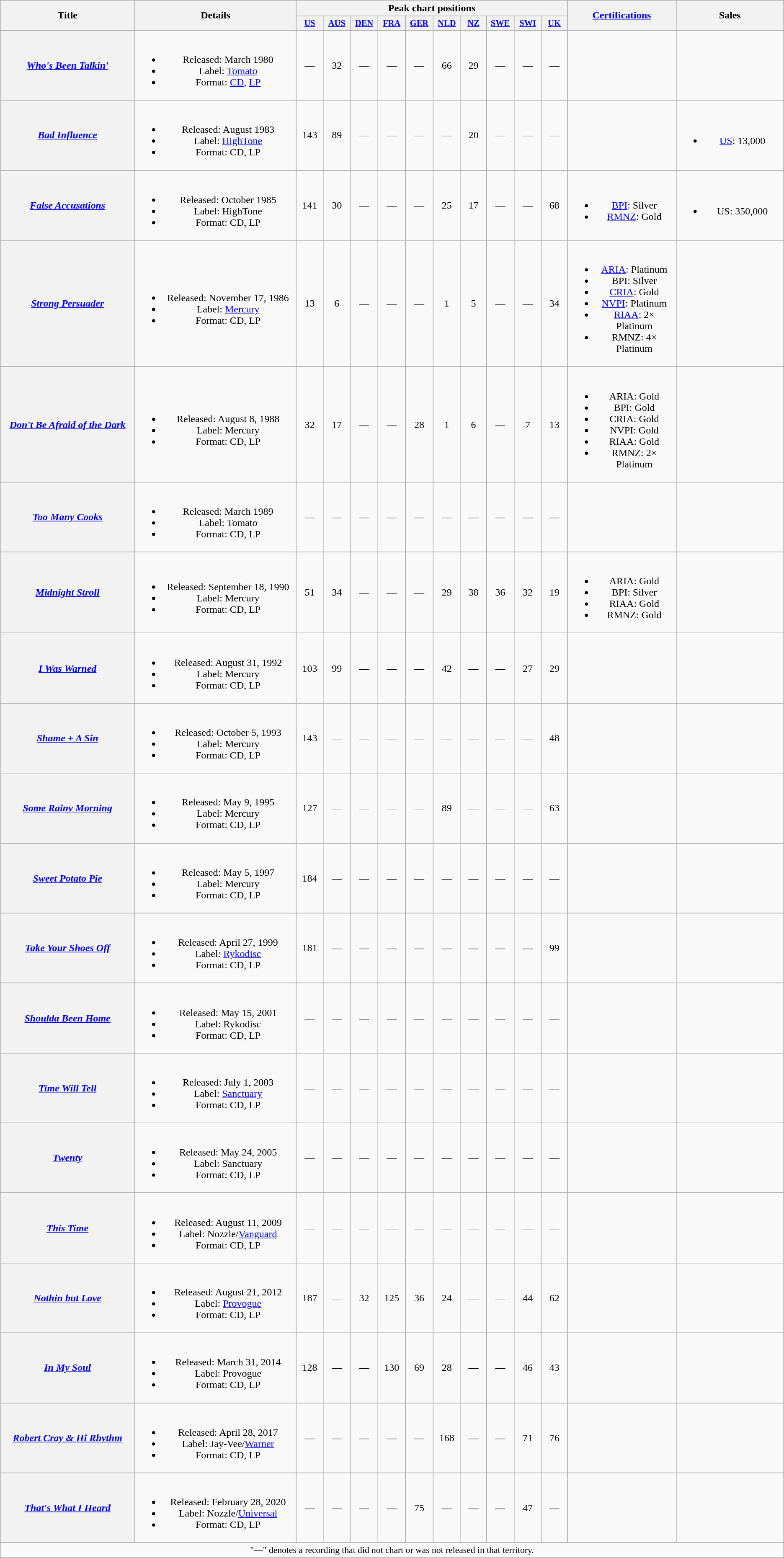<table class="wikitable plainrowheaders" style="text-align:center;">
<tr>
<th scope="col" rowspan="2" style="width:16em;">Title</th>
<th scope="col" rowspan="2" style="width:18em;">Details</th>
<th scope="col" colspan="10">Peak chart positions</th>
<th scope="col" rowspan="2" style="width:12em;"><a href='#'>Certifications</a></th>
<th scope="col" rowspan="2" style="width:12em;">Sales</th>
</tr>
<tr>
<th scope="col" style="width:3em;font-size:85%;"><a href='#'>US</a></th>
<th scope="col" style="width:3em;font-size:85%;"><a href='#'>AUS</a><br></th>
<th scope="col" style="width:3em;font-size:85%;"><a href='#'>DEN</a></th>
<th scope="col" style="width:3em;font-size:85%;"><a href='#'>FRA</a></th>
<th scope="col" style="width:3em;font-size:85%;"><a href='#'>GER</a></th>
<th scope="col" style="width:3em;font-size:85%;"><a href='#'>NLD</a></th>
<th scope="col" style="width:3em;font-size:85%;"><a href='#'>NZ</a></th>
<th scope="col" style="width:3em;font-size:85%;"><a href='#'>SWE</a></th>
<th scope="col" style="width:3em;font-size:85%;"><a href='#'>SWI</a></th>
<th scope="col" style="width:3em;font-size:85%;"><a href='#'>UK</a></th>
</tr>
<tr>
<th scope="row"><em><a href='#'>Who's Been Talkin'</a></em></th>
<td><br><ul><li>Released: March 1980</li><li>Label: <a href='#'>Tomato</a></li><li>Format: <a href='#'>CD</a>, <a href='#'>LP</a></li></ul></td>
<td>—</td>
<td>32</td>
<td>—</td>
<td>—</td>
<td>—</td>
<td>66</td>
<td>29</td>
<td>—</td>
<td>—</td>
<td>—</td>
<td></td>
<td></td>
</tr>
<tr>
<th scope="row"><em><a href='#'>Bad Influence</a></em></th>
<td><br><ul><li>Released: August 1983</li><li>Label: <a href='#'>HighTone</a></li><li>Format: CD, LP</li></ul></td>
<td>143</td>
<td>89</td>
<td>—</td>
<td>—</td>
<td>—</td>
<td>—</td>
<td>20</td>
<td>—</td>
<td>—</td>
<td>—</td>
<td></td>
<td><br><ul><li><a href='#'>US</a>: 13,000</li></ul></td>
</tr>
<tr>
<th scope="row"><em><a href='#'>False Accusations</a></em></th>
<td><br><ul><li>Released: October 1985</li><li>Label: HighTone</li><li>Format: CD, LP</li></ul></td>
<td>141</td>
<td>30</td>
<td>—</td>
<td>—</td>
<td>—</td>
<td>25</td>
<td>17</td>
<td>—</td>
<td>—</td>
<td>68</td>
<td><br><ul><li><a href='#'>BPI</a>: Silver</li><li><a href='#'>RMNZ</a>: Gold</li></ul></td>
<td><br><ul><li>US: 350,000</li></ul></td>
</tr>
<tr>
<th scope="row"><em><a href='#'>Strong Persuader</a></em></th>
<td><br><ul><li>Released: November 17, 1986</li><li>Label: <a href='#'>Mercury</a></li><li>Format: CD, LP</li></ul></td>
<td>13</td>
<td>6</td>
<td>—</td>
<td>—</td>
<td>—</td>
<td>1</td>
<td>5</td>
<td>—</td>
<td>—</td>
<td>34</td>
<td><br><ul><li><a href='#'>ARIA</a>: Platinum</li><li>BPI: Silver</li><li><a href='#'>CRIA</a>: Gold</li><li><a href='#'>NVPI</a>: Platinum</li><li><a href='#'>RIAA</a>: 2× Platinum</li><li>RMNZ: 4× Platinum</li></ul></td>
<td></td>
</tr>
<tr>
<th scope="row"><em><a href='#'>Don't Be Afraid of the Dark</a></em></th>
<td><br><ul><li>Released: August 8, 1988</li><li>Label: Mercury</li><li>Format: CD, LP</li></ul></td>
<td>32</td>
<td>17</td>
<td>—</td>
<td>—</td>
<td>28</td>
<td>1</td>
<td>6</td>
<td>—</td>
<td>7</td>
<td>13</td>
<td><br><ul><li>ARIA: Gold</li><li>BPI: Gold</li><li>CRIA: Gold</li><li>NVPI: Gold</li><li>RIAA: Gold</li><li>RMNZ: 2× Platinum</li></ul></td>
<td></td>
</tr>
<tr>
<th scope="row"><em><a href='#'>Too Many Cooks</a></em></th>
<td><br><ul><li>Released: March 1989</li><li>Label: Tomato</li><li>Format: CD, LP</li></ul></td>
<td>—</td>
<td>—</td>
<td>—</td>
<td>—</td>
<td>—</td>
<td>—</td>
<td>—</td>
<td>—</td>
<td>—</td>
<td>—</td>
<td></td>
<td></td>
</tr>
<tr>
<th scope="row"><em><a href='#'>Midnight Stroll</a></em></th>
<td><br><ul><li>Released: September 18, 1990</li><li>Label: Mercury</li><li>Format: CD, LP</li></ul></td>
<td>51</td>
<td>34</td>
<td>—</td>
<td>—</td>
<td>—</td>
<td>29</td>
<td>38</td>
<td>36</td>
<td>32</td>
<td>19</td>
<td><br><ul><li>ARIA: Gold</li><li>BPI: Silver</li><li>RIAA: Gold</li><li>RMNZ: Gold</li></ul></td>
<td></td>
</tr>
<tr>
<th scope="row"><em><a href='#'>I Was Warned</a></em></th>
<td><br><ul><li>Released: August 31, 1992</li><li>Label: Mercury</li><li>Format: CD, LP</li></ul></td>
<td>103</td>
<td>99</td>
<td>—</td>
<td>—</td>
<td>—</td>
<td>42</td>
<td>—</td>
<td>—</td>
<td>27</td>
<td>29</td>
<td></td>
<td></td>
</tr>
<tr>
<th scope="row"><em><a href='#'>Shame + A Sin</a></em></th>
<td><br><ul><li>Released: October 5, 1993</li><li>Label: Mercury</li><li>Format: CD, LP</li></ul></td>
<td>143</td>
<td>—</td>
<td>—</td>
<td>—</td>
<td>—</td>
<td>—</td>
<td>—</td>
<td>—</td>
<td>—</td>
<td>48</td>
<td></td>
<td></td>
</tr>
<tr>
<th scope="row"><em><a href='#'>Some Rainy Morning</a></em></th>
<td><br><ul><li>Released: May 9, 1995</li><li>Label: Mercury</li><li>Format: CD, LP</li></ul></td>
<td>127</td>
<td>—</td>
<td>—</td>
<td>—</td>
<td>—</td>
<td>89</td>
<td>—</td>
<td>—</td>
<td>—</td>
<td>63</td>
<td></td>
<td></td>
</tr>
<tr>
<th scope="row"><em><a href='#'>Sweet Potato Pie</a></em></th>
<td><br><ul><li>Released: May 5, 1997</li><li>Label: Mercury</li><li>Format: CD, LP</li></ul></td>
<td>184</td>
<td>—</td>
<td>—</td>
<td>—</td>
<td>—</td>
<td>—</td>
<td>—</td>
<td>—</td>
<td>—</td>
<td>—</td>
<td></td>
<td></td>
</tr>
<tr>
<th scope="row"><em><a href='#'>Take Your Shoes Off</a></em></th>
<td><br><ul><li>Released: April 27, 1999</li><li>Label: <a href='#'>Rykodisc</a></li><li>Format: CD, LP</li></ul></td>
<td>181</td>
<td>—</td>
<td>—</td>
<td>—</td>
<td>—</td>
<td>—</td>
<td>—</td>
<td>—</td>
<td>—</td>
<td>99</td>
<td></td>
<td></td>
</tr>
<tr>
<th scope="row"><em><a href='#'>Shoulda Been Home</a></em></th>
<td><br><ul><li>Released: May 15, 2001</li><li>Label: Rykodisc</li><li>Format: CD, LP</li></ul></td>
<td>—</td>
<td>—</td>
<td>—</td>
<td>—</td>
<td>—</td>
<td>—</td>
<td>—</td>
<td>—</td>
<td>—</td>
<td>—</td>
<td></td>
<td></td>
</tr>
<tr>
<th scope="row"><em><a href='#'>Time Will Tell</a></em></th>
<td><br><ul><li>Released: July 1, 2003</li><li>Label: <a href='#'>Sanctuary</a></li><li>Format: CD, LP</li></ul></td>
<td>—</td>
<td>—</td>
<td>—</td>
<td>—</td>
<td>—</td>
<td>—</td>
<td>—</td>
<td>—</td>
<td>—</td>
<td>—</td>
<td></td>
<td></td>
</tr>
<tr>
<th scope="row"><em><a href='#'>Twenty</a></em></th>
<td><br><ul><li>Released: May 24, 2005</li><li>Label: Sanctuary</li><li>Format: CD, LP</li></ul></td>
<td>—</td>
<td>—</td>
<td>—</td>
<td>—</td>
<td>—</td>
<td>—</td>
<td>—</td>
<td>—</td>
<td>—</td>
<td>—</td>
<td></td>
<td></td>
</tr>
<tr>
<th scope="row"><em><a href='#'>This Time</a></em></th>
<td><br><ul><li>Released: August 11, 2009</li><li>Label: Nozzle/<a href='#'>Vanguard</a></li><li>Format: CD, LP</li></ul></td>
<td>—</td>
<td>—</td>
<td>—</td>
<td>—</td>
<td>—</td>
<td>—</td>
<td>—</td>
<td>—</td>
<td>—</td>
<td>—</td>
<td></td>
<td></td>
</tr>
<tr>
<th scope="row"><em><a href='#'>Nothin but Love</a></em></th>
<td><br><ul><li>Released: August 21, 2012</li><li>Label: <a href='#'>Provogue</a></li><li>Format: CD, LP</li></ul></td>
<td>187</td>
<td>—</td>
<td>32</td>
<td>125</td>
<td>36</td>
<td>24</td>
<td>—</td>
<td>—</td>
<td>44</td>
<td>62</td>
<td></td>
<td></td>
</tr>
<tr>
<th scope="row"><em><a href='#'>In My Soul</a></em></th>
<td><br><ul><li>Released: March 31, 2014</li><li>Label: Provogue</li><li>Format: CD, LP</li></ul></td>
<td>128</td>
<td>—</td>
<td>—</td>
<td>130</td>
<td>69</td>
<td>28</td>
<td>—</td>
<td>—</td>
<td>46</td>
<td>43</td>
<td></td>
<td></td>
</tr>
<tr>
<th scope="row"><em><a href='#'>Robert Cray & Hi Rhythm</a></em></th>
<td><br><ul><li>Released: April 28, 2017</li><li>Label: Jay-Vee/<a href='#'>Warner</a></li><li>Format: CD, LP</li></ul></td>
<td>—</td>
<td>—</td>
<td>—</td>
<td>—</td>
<td>—</td>
<td>168</td>
<td>—</td>
<td>—</td>
<td>71</td>
<td>76</td>
<td></td>
<td></td>
</tr>
<tr>
<th scope="row"><em><a href='#'>That's What I Heard</a></em></th>
<td><br><ul><li>Released: February 28, 2020</li><li>Label: Nozzle/<a href='#'>Universal</a></li><li>Format: CD, LP</li></ul></td>
<td>—</td>
<td>—</td>
<td>—</td>
<td>—</td>
<td>75</td>
<td>—</td>
<td>—</td>
<td>—</td>
<td>47</td>
<td>—</td>
<td></td>
<td></td>
</tr>
<tr>
<td colspan="14" style="font-size:90%">"—" denotes a recording that did not chart or was not released in that territory.</td>
</tr>
</table>
